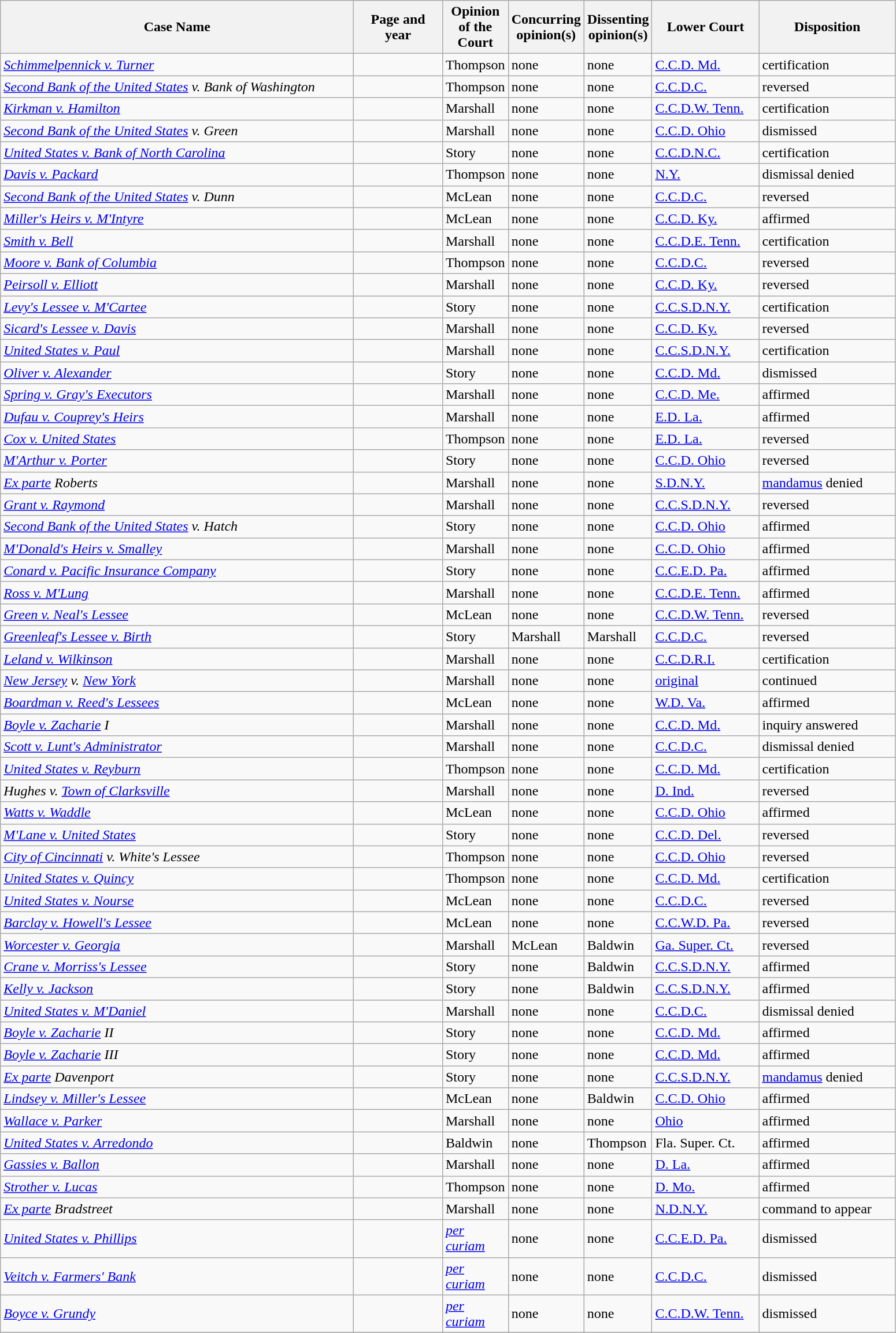<table class="wikitable sortable">
<tr>
<th scope="col" style="width: 400px;">Case Name</th>
<th scope="col" style="width: 95px;">Page and year</th>
<th scope="col" style="width: 10px;">Opinion of the Court</th>
<th scope="col" style="width: 10px;">Concurring opinion(s)</th>
<th scope="col" style="width: 10px;">Dissenting opinion(s)</th>
<th scope="col" style="width: 116px;">Lower Court</th>
<th scope="col" style="width: 150px;">Disposition</th>
</tr>
<tr>
<td><em><a href='#'>Schimmelpennick v. Turner</a></em></td>
<td align="Right"></td>
<td>Thompson</td>
<td>none</td>
<td>none</td>
<td><a href='#'>C.C.D. Md.</a></td>
<td>certification</td>
</tr>
<tr>
<td><em><a href='#'>Second Bank of the United States</a> v. Bank of Washington</em></td>
<td align="Right"></td>
<td>Thompson</td>
<td>none</td>
<td>none</td>
<td><a href='#'>C.C.D.C.</a></td>
<td>reversed</td>
</tr>
<tr>
<td><em><a href='#'>Kirkman v. Hamilton</a></em></td>
<td align="Right"></td>
<td>Marshall</td>
<td>none</td>
<td>none</td>
<td><a href='#'>C.C.D.W. Tenn.</a></td>
<td>certification</td>
</tr>
<tr>
<td><em><a href='#'>Second Bank of the United States</a> v. Green</em></td>
<td align="Right"></td>
<td>Marshall</td>
<td>none</td>
<td>none</td>
<td><a href='#'>C.C.D. Ohio</a></td>
<td>dismissed</td>
</tr>
<tr>
<td><em><a href='#'>United States v. Bank of North Carolina</a></em></td>
<td align="Right"></td>
<td>Story</td>
<td>none</td>
<td>none</td>
<td><a href='#'>C.C.D.N.C.</a></td>
<td>certification</td>
</tr>
<tr>
<td><em><a href='#'>Davis v. Packard</a></em></td>
<td align="Right"></td>
<td>Thompson</td>
<td>none</td>
<td>none</td>
<td><a href='#'>N.Y.</a></td>
<td>dismissal denied</td>
</tr>
<tr>
<td><em><a href='#'>Second Bank of the United States</a> v. Dunn</em></td>
<td align="Right"></td>
<td>McLean</td>
<td>none</td>
<td>none</td>
<td><a href='#'>C.C.D.C.</a></td>
<td>reversed</td>
</tr>
<tr>
<td><em><a href='#'>Miller's Heirs v. M'Intyre</a></em></td>
<td align="Right"></td>
<td>McLean</td>
<td>none</td>
<td>none</td>
<td><a href='#'>C.C.D. Ky.</a></td>
<td>affirmed</td>
</tr>
<tr>
<td><em><a href='#'>Smith v. Bell</a></em></td>
<td align="Right"></td>
<td>Marshall</td>
<td>none</td>
<td>none</td>
<td><a href='#'>C.C.D.E. Tenn.</a></td>
<td>certification</td>
</tr>
<tr>
<td><em><a href='#'>Moore v. Bank of Columbia</a></em></td>
<td align="Right"></td>
<td>Thompson</td>
<td>none</td>
<td>none</td>
<td><a href='#'>C.C.D.C.</a></td>
<td>reversed</td>
</tr>
<tr>
<td><em><a href='#'>Peirsoll v. Elliott</a></em></td>
<td align="Right"></td>
<td>Marshall</td>
<td>none</td>
<td>none</td>
<td><a href='#'>C.C.D. Ky.</a></td>
<td>reversed</td>
</tr>
<tr>
<td><em><a href='#'>Levy's Lessee v. M'Cartee</a></em></td>
<td align="Right"></td>
<td>Story</td>
<td>none</td>
<td>none</td>
<td><a href='#'>C.C.S.D.N.Y.</a></td>
<td>certification</td>
</tr>
<tr>
<td><em><a href='#'>Sicard's Lessee v. Davis </a></em></td>
<td align="Right"></td>
<td>Marshall</td>
<td>none</td>
<td>none</td>
<td><a href='#'>C.C.D. Ky.</a></td>
<td>reversed</td>
</tr>
<tr>
<td><em><a href='#'>United States v. Paul</a></em></td>
<td align="Right"></td>
<td>Marshall</td>
<td>none</td>
<td>none</td>
<td><a href='#'>C.C.S.D.N.Y.</a></td>
<td>certification</td>
</tr>
<tr>
<td><em><a href='#'>Oliver v. Alexander</a></em></td>
<td align="Right"></td>
<td>Story</td>
<td>none</td>
<td>none</td>
<td><a href='#'>C.C.D. Md.</a></td>
<td>dismissed</td>
</tr>
<tr>
<td><em><a href='#'>Spring v. Gray's Executors</a></em></td>
<td align="Right"></td>
<td>Marshall</td>
<td>none</td>
<td>none</td>
<td><a href='#'>C.C.D. Me.</a></td>
<td>affirmed</td>
</tr>
<tr>
<td><em><a href='#'>Dufau v. Couprey's Heirs</a></em></td>
<td align="Right"></td>
<td>Marshall</td>
<td>none</td>
<td>none</td>
<td><a href='#'>E.D. La.</a></td>
<td>affirmed</td>
</tr>
<tr>
<td><em><a href='#'>Cox v. United States</a></em></td>
<td align="Right"></td>
<td>Thompson</td>
<td>none</td>
<td>none</td>
<td><a href='#'>E.D. La.</a></td>
<td>reversed</td>
</tr>
<tr>
<td><em><a href='#'>M'Arthur v. Porter</a></em></td>
<td align="Right"></td>
<td>Story</td>
<td>none</td>
<td>none</td>
<td><a href='#'>C.C.D. Ohio</a></td>
<td>reversed</td>
</tr>
<tr>
<td><em><a href='#'>Ex parte</a> Roberts</em></td>
<td align="Right"></td>
<td>Marshall</td>
<td>none</td>
<td>none</td>
<td><a href='#'>S.D.N.Y.</a></td>
<td><a href='#'>mandamus</a> denied</td>
</tr>
<tr>
<td><em><a href='#'>Grant v. Raymond</a></em></td>
<td align="Right"></td>
<td>Marshall</td>
<td>none</td>
<td>none</td>
<td><a href='#'>C.C.S.D.N.Y.</a></td>
<td>reversed</td>
</tr>
<tr>
<td><em><a href='#'>Second Bank of the United States</a> v. Hatch</em></td>
<td align="Right"></td>
<td>Story</td>
<td>none</td>
<td>none</td>
<td><a href='#'>C.C.D. Ohio</a></td>
<td>affirmed</td>
</tr>
<tr>
<td><em><a href='#'>M'Donald's Heirs v. Smalley</a></em></td>
<td align="Right"></td>
<td>Marshall</td>
<td>none</td>
<td>none</td>
<td><a href='#'>C.C.D. Ohio</a></td>
<td>affirmed</td>
</tr>
<tr>
<td><em><a href='#'>Conard v. Pacific Insurance Company</a></em></td>
<td align="Right"></td>
<td>Story</td>
<td>none</td>
<td>none</td>
<td><a href='#'>C.C.E.D. Pa.</a></td>
<td>affirmed</td>
</tr>
<tr>
<td><em><a href='#'>Ross v. M'Lung</a></em></td>
<td align="Right"></td>
<td>Marshall</td>
<td>none</td>
<td>none</td>
<td><a href='#'>C.C.D.E. Tenn.</a></td>
<td>affirmed</td>
</tr>
<tr>
<td><em><a href='#'>Green v. Neal's Lessee</a></em></td>
<td align="Right"></td>
<td>McLean</td>
<td>none</td>
<td>none</td>
<td><a href='#'>C.C.D.W. Tenn.</a></td>
<td>reversed</td>
</tr>
<tr>
<td><em><a href='#'>Greenleaf's Lessee v. Birth</a></em></td>
<td align="Right"></td>
<td>Story</td>
<td>Marshall</td>
<td>Marshall</td>
<td><a href='#'>C.C.D.C.</a></td>
<td>reversed</td>
</tr>
<tr>
<td><em><a href='#'>Leland v. Wilkinson</a></em></td>
<td align="Right"></td>
<td>Marshall</td>
<td>none</td>
<td>none</td>
<td><a href='#'>C.C.D.R.I.</a></td>
<td>certification</td>
</tr>
<tr>
<td><em><a href='#'>New Jersey</a> v. <a href='#'>New York</a></em></td>
<td align="Right"></td>
<td>Marshall</td>
<td>none</td>
<td>none</td>
<td><a href='#'>original</a></td>
<td>continued</td>
</tr>
<tr>
<td><em><a href='#'>Boardman v. Reed's Lessees</a></em></td>
<td align="Right"></td>
<td>McLean</td>
<td>none</td>
<td>none</td>
<td><a href='#'>W.D. Va.</a></td>
<td>affirmed</td>
</tr>
<tr>
<td><em><a href='#'>Boyle v. Zacharie</a> I</em></td>
<td align="Right"></td>
<td>Marshall</td>
<td>none</td>
<td>none</td>
<td><a href='#'>C.C.D. Md.</a></td>
<td>inquiry answered</td>
</tr>
<tr>
<td><em><a href='#'>Scott v. Lunt's Administrator</a></em></td>
<td align="Right"></td>
<td>Marshall</td>
<td>none</td>
<td>none</td>
<td><a href='#'>C.C.D.C.</a></td>
<td>dismissal denied</td>
</tr>
<tr>
<td><em><a href='#'>United States v. Reyburn</a></em></td>
<td align="Right"></td>
<td>Thompson</td>
<td>none</td>
<td>none</td>
<td><a href='#'>C.C.D. Md.</a></td>
<td>certification</td>
</tr>
<tr>
<td><em>Hughes v. <a href='#'>Town of Clarksville</a></em></td>
<td align="Right"></td>
<td>Marshall</td>
<td>none</td>
<td>none</td>
<td><a href='#'>D. Ind.</a></td>
<td>reversed</td>
</tr>
<tr>
<td><em><a href='#'>Watts v. Waddle</a></em></td>
<td align="Right"></td>
<td>McLean</td>
<td>none</td>
<td>none</td>
<td><a href='#'>C.C.D. Ohio</a></td>
<td>affirmed</td>
</tr>
<tr>
<td><em><a href='#'>M'Lane v. United States</a></em></td>
<td align="Right"></td>
<td>Story</td>
<td>none</td>
<td>none</td>
<td><a href='#'>C.C.D. Del.</a></td>
<td>reversed</td>
</tr>
<tr>
<td><em><a href='#'>City of Cincinnati</a> v. White's Lessee</em></td>
<td align="Right"></td>
<td>Thompson</td>
<td>none</td>
<td>none</td>
<td><a href='#'>C.C.D. Ohio</a></td>
<td>reversed</td>
</tr>
<tr>
<td><em><a href='#'>United States v. Quincy</a></em></td>
<td align="Right"></td>
<td>Thompson</td>
<td>none</td>
<td>none</td>
<td><a href='#'>C.C.D. Md.</a></td>
<td>certification</td>
</tr>
<tr>
<td><em><a href='#'>United States v. Nourse</a></em></td>
<td align="Right"></td>
<td>McLean</td>
<td>none</td>
<td>none</td>
<td><a href='#'>C.C.D.C.</a></td>
<td>reversed</td>
</tr>
<tr>
<td><em><a href='#'>Barclay v. Howell's Lessee</a></em></td>
<td align="Right"></td>
<td>McLean</td>
<td>none</td>
<td>none</td>
<td><a href='#'>C.C.W.D. Pa.</a></td>
<td>reversed</td>
</tr>
<tr>
<td><em><a href='#'>Worcester v. Georgia</a></em></td>
<td align="Right"></td>
<td>Marshall</td>
<td>McLean</td>
<td>Baldwin</td>
<td><a href='#'>Ga. Super. Ct.</a></td>
<td>reversed</td>
</tr>
<tr>
<td><em><a href='#'>Crane v. Morriss's Lessee</a></em></td>
<td align="Right"></td>
<td>Story</td>
<td>none</td>
<td>Baldwin</td>
<td><a href='#'>C.C.S.D.N.Y.</a></td>
<td>affirmed</td>
</tr>
<tr>
<td><em><a href='#'>Kelly v. Jackson </a></em></td>
<td align="Right"></td>
<td>Story</td>
<td>none</td>
<td>Baldwin</td>
<td><a href='#'>C.C.S.D.N.Y.</a></td>
<td>affirmed</td>
</tr>
<tr>
<td><em><a href='#'>United States v. M'Daniel</a></em></td>
<td align="Right"></td>
<td>Marshall</td>
<td>none</td>
<td>none</td>
<td><a href='#'>C.C.D.C.</a></td>
<td>dismissal denied</td>
</tr>
<tr>
<td><em><a href='#'>Boyle v. Zacharie</a> II</em></td>
<td align="Right"></td>
<td>Story</td>
<td>none</td>
<td>none</td>
<td><a href='#'>C.C.D. Md.</a></td>
<td>affirmed</td>
</tr>
<tr>
<td><em><a href='#'>Boyle v. Zacharie</a> III</em></td>
<td align="Right"></td>
<td>Story</td>
<td>none</td>
<td>none</td>
<td><a href='#'>C.C.D. Md.</a></td>
<td>affirmed</td>
</tr>
<tr>
<td><em><a href='#'>Ex parte</a> Davenport</em></td>
<td align="Right"></td>
<td>Story</td>
<td>none</td>
<td>none</td>
<td><a href='#'>C.C.S.D.N.Y.</a></td>
<td><a href='#'>mandamus</a> denied</td>
</tr>
<tr>
<td><em><a href='#'>Lindsey v. Miller's Lessee</a></em></td>
<td align="Right"></td>
<td>McLean</td>
<td>none</td>
<td>Baldwin</td>
<td><a href='#'>C.C.D. Ohio</a></td>
<td>affirmed</td>
</tr>
<tr>
<td><em><a href='#'>Wallace v. Parker</a></em></td>
<td align="Right"></td>
<td>Marshall</td>
<td>none</td>
<td>none</td>
<td><a href='#'>Ohio</a></td>
<td>affirmed</td>
</tr>
<tr>
<td><em><a href='#'>United States v. Arredondo</a></em></td>
<td align="Right"></td>
<td>Baldwin</td>
<td>none</td>
<td>Thompson</td>
<td>Fla. Super. Ct.</td>
<td>affirmed</td>
</tr>
<tr>
<td><em><a href='#'>Gassies v. Ballon</a></em></td>
<td align="Right"></td>
<td>Marshall</td>
<td>none</td>
<td>none</td>
<td><a href='#'>D. La.</a></td>
<td>affirmed</td>
</tr>
<tr>
<td><em><a href='#'>Strother v. Lucas</a></em></td>
<td align="Right"></td>
<td>Thompson</td>
<td>none</td>
<td>none</td>
<td><a href='#'>D. Mo.</a></td>
<td>affirmed</td>
</tr>
<tr>
<td><em><a href='#'>Ex parte</a> Bradstreet</em></td>
<td align="Right"></td>
<td>Marshall</td>
<td>none</td>
<td>none</td>
<td><a href='#'>N.D.N.Y.</a></td>
<td>command to appear</td>
</tr>
<tr>
<td><em><a href='#'>United States v. Phillips</a></em></td>
<td align="Right"></td>
<td><em><a href='#'>per curiam</a></em></td>
<td>none</td>
<td>none</td>
<td><a href='#'>C.C.E.D. Pa.</a></td>
<td>dismissed</td>
</tr>
<tr>
<td><em><a href='#'>Veitch v. Farmers' Bank</a></em></td>
<td align="Right"></td>
<td><em><a href='#'>per curiam</a></em></td>
<td>none</td>
<td>none</td>
<td><a href='#'>C.C.D.C.</a></td>
<td>dismissed</td>
</tr>
<tr>
<td><em><a href='#'>Boyce v. Grundy</a></em></td>
<td align="Right"></td>
<td><em><a href='#'>per curiam</a></em></td>
<td>none</td>
<td>none</td>
<td><a href='#'>C.C.D.W. Tenn.</a></td>
<td>dismissed</td>
</tr>
<tr>
</tr>
</table>
